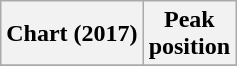<table class="wikitable sortable plainrowheaders">
<tr>
<th scope="col">Chart (2017)</th>
<th scope="col">Peak<br>position</th>
</tr>
<tr>
</tr>
</table>
